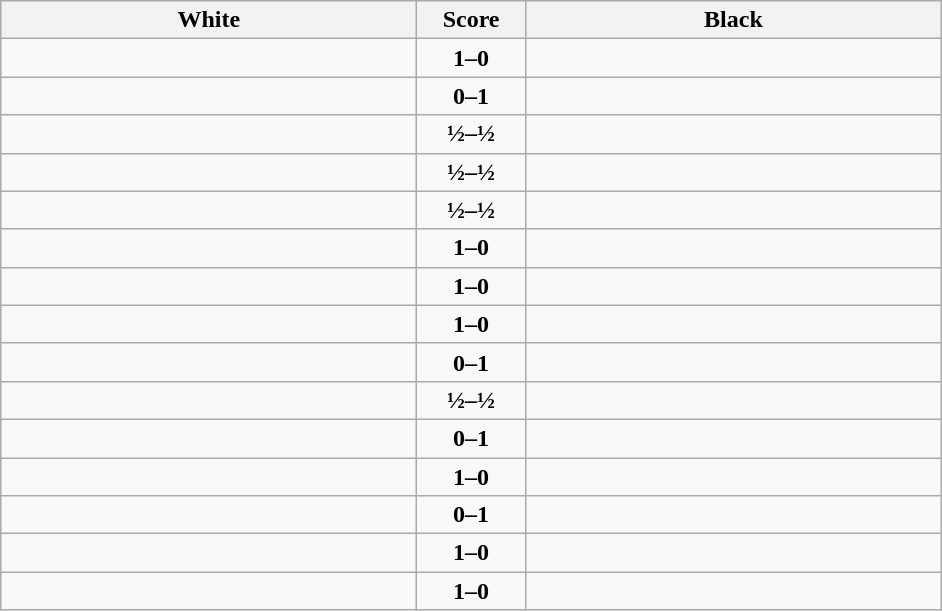<table class="wikitable" style="text-align: center;">
<tr>
<th align="right" width="270">White</th>
<th width="65">Score</th>
<th align="left" width="270">Black</th>
</tr>
<tr>
<td align=left><strong></strong></td>
<td align=center><strong>1–0</strong></td>
<td align=left></td>
</tr>
<tr>
<td align=left></td>
<td align=center><strong>0–1</strong></td>
<td align=left><strong></strong></td>
</tr>
<tr>
<td align=left></td>
<td align=center><strong>½–½</strong></td>
<td align=left></td>
</tr>
<tr>
<td align=left></td>
<td align=center><strong>½–½</strong></td>
<td align=left></td>
</tr>
<tr>
<td align=left></td>
<td align=center><strong>½–½</strong></td>
<td align=left></td>
</tr>
<tr>
<td align=left><strong></strong></td>
<td align=center><strong>1–0</strong></td>
<td align=left></td>
</tr>
<tr>
<td align=left><strong></strong></td>
<td align=center><strong>1–0</strong></td>
<td align=left></td>
</tr>
<tr>
<td align=left><strong></strong></td>
<td align=center><strong>1–0</strong></td>
<td align=left></td>
</tr>
<tr>
<td align=left></td>
<td align=center><strong>0–1</strong></td>
<td align=left><strong></strong></td>
</tr>
<tr>
<td align=left></td>
<td align=center><strong>½–½</strong></td>
<td align=left></td>
</tr>
<tr>
<td align=left></td>
<td align=center><strong>0–1</strong></td>
<td align=left><strong></strong></td>
</tr>
<tr>
<td align=left><strong></strong></td>
<td align=center><strong>1–0</strong></td>
<td align=left></td>
</tr>
<tr>
<td align=left></td>
<td align=center><strong>0–1</strong></td>
<td align=left><strong></strong></td>
</tr>
<tr>
<td align=left><strong></strong></td>
<td align=center><strong>1–0</strong></td>
<td align=left></td>
</tr>
<tr>
<td align=left><strong></strong></td>
<td align=center><strong>1–0</strong></td>
<td align=left></td>
</tr>
</table>
